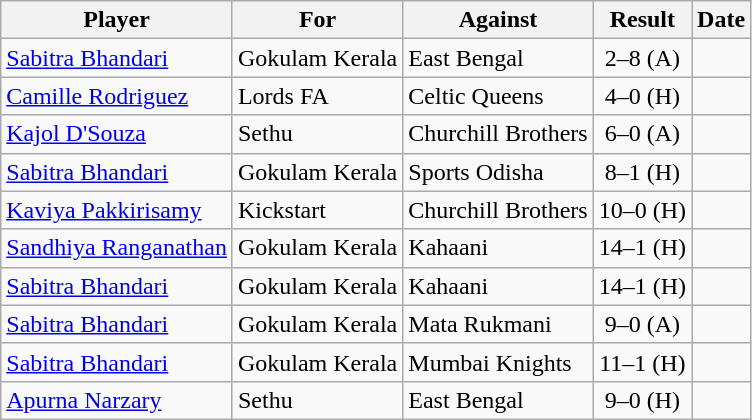<table class="wikitable">
<tr>
<th>Player</th>
<th>For</th>
<th>Against</th>
<th style="text-align:center">Result</th>
<th>Date</th>
</tr>
<tr>
<td> <a href='#'>Sabitra Bhandari</a></td>
<td>Gokulam Kerala</td>
<td>East Bengal</td>
<td style="text-align:center">2–8 (A)</td>
<td></td>
</tr>
<tr>
<td> <a href='#'>Camille Rodriguez</a></td>
<td>Lords FA</td>
<td>Celtic Queens</td>
<td style="text-align:center">4–0 (H)</td>
<td></td>
</tr>
<tr>
<td> <a href='#'>Kajol D'Souza</a></td>
<td>Sethu</td>
<td>Churchill Brothers</td>
<td style="text-align:center">6–0 (A)</td>
<td></td>
</tr>
<tr>
<td> <a href='#'>Sabitra Bhandari</a></td>
<td>Gokulam Kerala</td>
<td>Sports Odisha</td>
<td style="text-align:center">8–1 (H)</td>
<td></td>
</tr>
<tr>
<td> <a href='#'>Kaviya Pakkirisamy</a></td>
<td>Kickstart</td>
<td>Churchill Brothers</td>
<td style="text-align:center">10–0 (H)</td>
<td></td>
</tr>
<tr>
<td> <a href='#'>Sandhiya Ranganathan</a></td>
<td>Gokulam Kerala</td>
<td>Kahaani</td>
<td style="text-align:center">14–1 (H)</td>
<td></td>
</tr>
<tr>
<td> <a href='#'>Sabitra Bhandari</a></td>
<td>Gokulam Kerala</td>
<td>Kahaani</td>
<td style="text-align:center">14–1 (H)</td>
<td></td>
</tr>
<tr>
<td> <a href='#'>Sabitra Bhandari</a></td>
<td>Gokulam Kerala</td>
<td>Mata Rukmani</td>
<td style="text-align:center">9–0 (A)</td>
<td></td>
</tr>
<tr>
<td> <a href='#'>Sabitra Bhandari</a></td>
<td>Gokulam Kerala</td>
<td>Mumbai Knights</td>
<td style="text-align:center">11–1 (H)</td>
<td></td>
</tr>
<tr>
<td> <a href='#'>Apurna Narzary</a></td>
<td>Sethu</td>
<td>East Bengal</td>
<td style="text-align:center">9–0 (H)</td>
<td></td>
</tr>
</table>
